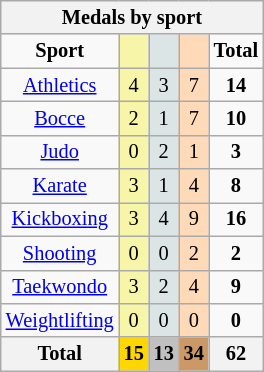<table class="wikitable" style="font-size:85%">
<tr style="background:#efefef;">
<th colspan=7>Medals by sport</th>
</tr>
<tr align=center>
<td><strong>Sport</strong></td>
<td bgcolor=#f7f6a8></td>
<td bgcolor=#dce5e5></td>
<td bgcolor=#ffdab9></td>
<td><strong>Total</strong></td>
</tr>
<tr align=center>
<td><a href='#'>Athletics</a></td>
<td style="background:#F7F6A8;">4</td>
<td style="background:#DCE5E5;">3</td>
<td style="background:#FFDAB9;">7</td>
<td><strong>14</strong></td>
</tr>
<tr align=center>
<td><a href='#'>Bocce</a></td>
<td style="background:#F7F6A8;">2</td>
<td style="background:#DCE5E5;">1</td>
<td style="background:#FFDAB9;">7</td>
<td><strong>10</strong></td>
</tr>
<tr align=center>
<td><a href='#'>Judo</a></td>
<td style="background:#F7F6A8;">0</td>
<td style="background:#DCE5E5;">2</td>
<td style="background:#FFDAB9;">1</td>
<td><strong>3</strong></td>
</tr>
<tr align=center>
<td><a href='#'>Karate</a></td>
<td style="background:#F7F6A8;">3</td>
<td style="background:#DCE5E5;">1</td>
<td style="background:#FFDAB9;">4</td>
<td><strong>8</strong></td>
</tr>
<tr align=center>
<td><a href='#'>Kickboxing</a></td>
<td style="background:#F7F6A8;">3</td>
<td style="background:#DCE5E5;">4</td>
<td style="background:#FFDAB9;">9</td>
<td><strong>16</strong></td>
</tr>
<tr align=center>
<td><a href='#'>Shooting</a></td>
<td style="background:#F7F6A8;">0</td>
<td style="background:#DCE5E5;">0</td>
<td style="background:#FFDAB9;">2</td>
<td><strong>2</strong></td>
</tr>
<tr align=center>
<td><a href='#'>Taekwondo</a></td>
<td style="background:#F7F6A8;">3</td>
<td style="background:#DCE5E5;">2</td>
<td style="background:#FFDAB9;">4</td>
<td><strong>9</strong></td>
</tr>
<tr align=center>
<td><a href='#'>Weightlifting</a></td>
<td style="background:#F7F6A8;">0</td>
<td style="background:#DCE5E5;">0</td>
<td style="background:#FFDAB9;">0</td>
<td><strong>0</strong></td>
</tr>
<tr align=center>
<th>Total</th>
<th style="background:gold;">15</th>
<th style="background:silver;">13</th>
<th style="background:#c96;">34</th>
<th>62</th>
</tr>
</table>
